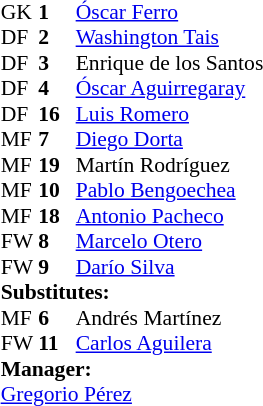<table style="font-size:90%; margin:0.2em auto;" cellspacing="0" cellpadding="0">
<tr>
<th width="25"></th>
<th width="25"></th>
</tr>
<tr>
<td>GK</td>
<td><strong>1</strong></td>
<td> <a href='#'>Óscar Ferro</a></td>
</tr>
<tr>
<td>DF</td>
<td><strong>2</strong></td>
<td> <a href='#'>Washington Tais</a></td>
</tr>
<tr>
<td>DF</td>
<td><strong>3</strong></td>
<td> Enrique de los Santos</td>
</tr>
<tr>
<td>DF</td>
<td><strong>4</strong></td>
<td> <a href='#'>Óscar Aguirregaray</a></td>
</tr>
<tr>
<td>DF</td>
<td><strong>16</strong></td>
<td> <a href='#'>Luis Romero</a></td>
</tr>
<tr>
<td>MF</td>
<td><strong>7</strong></td>
<td> <a href='#'>Diego Dorta</a></td>
</tr>
<tr>
<td>MF</td>
<td><strong>19</strong></td>
<td> Martín Rodríguez</td>
</tr>
<tr>
<td>MF</td>
<td><strong>10</strong></td>
<td> <a href='#'>Pablo Bengoechea</a></td>
<td></td>
<td></td>
</tr>
<tr>
<td>MF</td>
<td><strong>18</strong></td>
<td> <a href='#'>Antonio Pacheco</a></td>
</tr>
<tr>
<td>FW</td>
<td><strong>8</strong></td>
<td> <a href='#'>Marcelo Otero</a></td>
<td></td>
<td></td>
</tr>
<tr>
<td>FW</td>
<td><strong>9</strong></td>
<td> <a href='#'>Darío Silva</a></td>
</tr>
<tr>
<td colspan=3><strong>Substitutes:</strong></td>
</tr>
<tr>
<td>MF</td>
<td><strong>6</strong></td>
<td> Andrés Martínez</td>
<td></td>
<td></td>
</tr>
<tr>
<td>FW</td>
<td><strong>11</strong></td>
<td> <a href='#'>Carlos Aguilera</a></td>
<td></td>
<td></td>
</tr>
<tr>
<td colspan=3><strong>Manager:</strong></td>
</tr>
<tr>
<td colspan=4> <a href='#'>Gregorio Pérez</a></td>
</tr>
</table>
